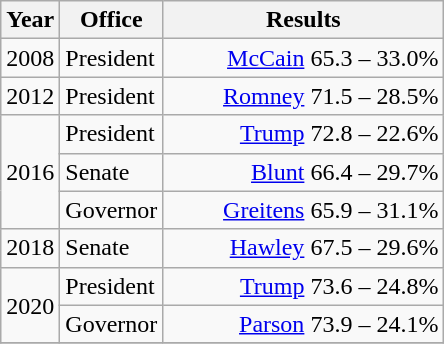<table class=wikitable>
<tr>
<th width="30">Year</th>
<th width="60">Office</th>
<th width="180">Results</th>
</tr>
<tr>
<td rowspan="1">2008</td>
<td>President</td>
<td align="right" ><a href='#'>McCain</a> 65.3 – 33.0%</td>
</tr>
<tr>
<td rowspan="1">2012</td>
<td>President</td>
<td align="right" ><a href='#'>Romney</a> 71.5 – 28.5%</td>
</tr>
<tr>
<td rowspan="3">2016</td>
<td>President</td>
<td align="right" ><a href='#'>Trump</a> 72.8 – 22.6%</td>
</tr>
<tr>
<td>Senate</td>
<td align="right" ><a href='#'>Blunt</a> 66.4 – 29.7%</td>
</tr>
<tr>
<td>Governor</td>
<td align="right" ><a href='#'>Greitens</a> 65.9 – 31.1%</td>
</tr>
<tr>
<td rowspan="1">2018</td>
<td>Senate</td>
<td align="right" ><a href='#'>Hawley</a> 67.5 – 29.6%</td>
</tr>
<tr>
<td rowspan="2">2020</td>
<td>President</td>
<td align="right" ><a href='#'>Trump</a> 73.6 – 24.8%</td>
</tr>
<tr>
<td>Governor</td>
<td align="right" ><a href='#'>Parson</a> 73.9 – 24.1%</td>
</tr>
<tr>
</tr>
</table>
